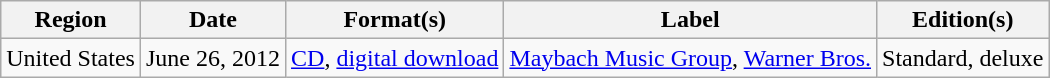<table class="wikitable">
<tr>
<th>Region</th>
<th>Date</th>
<th>Format(s)</th>
<th>Label</th>
<th>Edition(s)</th>
</tr>
<tr>
<td>United States</td>
<td>June 26, 2012</td>
<td><a href='#'>CD</a>, <a href='#'>digital download</a></td>
<td><a href='#'>Maybach Music Group</a>, <a href='#'>Warner Bros.</a></td>
<td>Standard, deluxe</td>
</tr>
</table>
